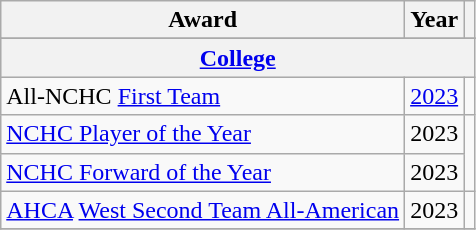<table class="wikitable">
<tr>
<th>Award</th>
<th>Year</th>
<th></th>
</tr>
<tr ALIGN="center" bgcolor="#e0e0e0">
</tr>
<tr ALIGN="center" bgcolor="#e0e0e0">
<th colspan="3"><a href='#'>College</a></th>
</tr>
<tr>
<td>All-NCHC <a href='#'>First Team</a></td>
<td><a href='#'>2023</a></td>
<td></td>
</tr>
<tr>
<td><a href='#'>NCHC Player of the Year</a></td>
<td>2023</td>
<td rowspan="2"></td>
</tr>
<tr>
<td><a href='#'>NCHC Forward of the Year</a></td>
<td>2023</td>
</tr>
<tr>
<td><a href='#'>AHCA</a> <a href='#'>West Second Team All-American</a></td>
<td>2023</td>
<td></td>
</tr>
<tr>
</tr>
</table>
